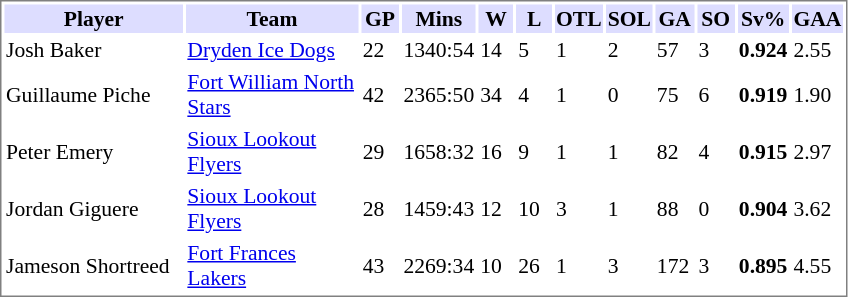<table cellpadding="0">
<tr align="left" style="vertical-align: top">
<td></td>
<td><br><table cellpadding="1" width="565px" style="font-size: 90%; border: 1px solid gray;">
<tr>
<th bgcolor="#DDDDFF" width="27.5%">Player</th>
<th bgcolor="#DDDDFF" width="27.5%">Team</th>
<th bgcolor="#DDDDFF" width="5%">GP</th>
<th bgcolor="#DDDDFF" width="5%">Mins</th>
<th bgcolor="#DDDDFF" width="5%">W</th>
<th bgcolor="#DDDDFF" width="5%">L</th>
<th bgcolor="#DDDDFF" width="5%">OTL</th>
<th bgcolor="#DDDDFF" width="5%">SOL</th>
<th bgcolor="#DDDDFF" width="5%">GA</th>
<th bgcolor="#DDDDFF" width="5%">SO</th>
<th bgcolor="#DDDDFF" width="5%">Sv%</th>
<th bgcolor="#DDDDFF" width="5%">GAA</th>
</tr>
<tr>
<td>Josh Baker</td>
<td><a href='#'>Dryden Ice Dogs</a></td>
<td>22</td>
<td>1340:54</td>
<td>14</td>
<td>5</td>
<td>1</td>
<td>2</td>
<td>57</td>
<td>3</td>
<td><strong>0.924</strong></td>
<td>2.55</td>
</tr>
<tr>
<td>Guillaume Piche</td>
<td><a href='#'>Fort William North Stars</a></td>
<td>42</td>
<td>2365:50</td>
<td>34</td>
<td>4</td>
<td>1</td>
<td>0</td>
<td>75</td>
<td>6</td>
<td><strong>0.919</strong></td>
<td>1.90</td>
</tr>
<tr>
<td>Peter Emery</td>
<td><a href='#'>Sioux Lookout Flyers</a></td>
<td>29</td>
<td>1658:32</td>
<td>16</td>
<td>9</td>
<td>1</td>
<td>1</td>
<td>82</td>
<td>4</td>
<td><strong>0.915</strong></td>
<td>2.97</td>
</tr>
<tr>
<td>Jordan Giguere</td>
<td><a href='#'>Sioux Lookout Flyers</a></td>
<td>28</td>
<td>1459:43</td>
<td>12</td>
<td>10</td>
<td>3</td>
<td>1</td>
<td>88</td>
<td>0</td>
<td><strong>0.904</strong></td>
<td>3.62</td>
</tr>
<tr>
<td>Jameson Shortreed</td>
<td><a href='#'>Fort Frances Lakers</a></td>
<td>43</td>
<td>2269:34</td>
<td>10</td>
<td>26</td>
<td>1</td>
<td>3</td>
<td>172</td>
<td>3</td>
<td><strong>0.895</strong></td>
<td>4.55</td>
</tr>
</table>
</td>
</tr>
</table>
